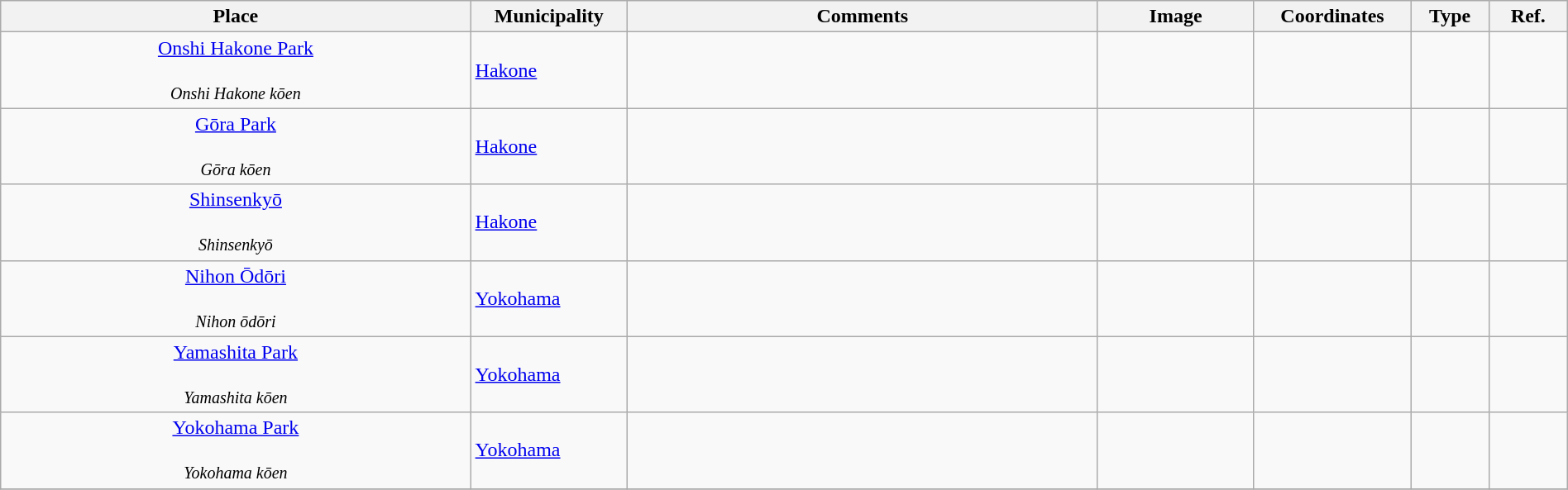<table class="wikitable sortable"  style="width:100%;">
<tr>
<th width="30%" align="left">Place</th>
<th width="10%" align="left">Municipality</th>
<th width="30%" align="left" class="unsortable">Comments</th>
<th width="10%" align="left"  class="unsortable">Image</th>
<th width="10%" align="left" class="unsortable">Coordinates</th>
<th width="5%" align="left">Type</th>
<th width="5%" align="left"  class="unsortable">Ref.</th>
</tr>
<tr>
<td align="center"><a href='#'>Onshi Hakone Park</a><br><br><small><em>Onshi Hakone kōen</em></small></td>
<td><a href='#'>Hakone</a></td>
<td></td>
<td></td>
<td></td>
<td></td>
<td></td>
</tr>
<tr>
<td align="center"><a href='#'>Gōra Park</a><br><br><small><em>Gōra kōen</em></small></td>
<td><a href='#'>Hakone</a></td>
<td></td>
<td></td>
<td></td>
<td></td>
<td></td>
</tr>
<tr>
<td align="center"><a href='#'>Shinsenkyō</a><br><br><small><em>Shinsenkyō</em></small></td>
<td><a href='#'>Hakone</a></td>
<td></td>
<td></td>
<td></td>
<td></td>
<td></td>
</tr>
<tr>
<td align="center"><a href='#'>Nihon Ōdōri</a><br><br><small><em>Nihon ōdōri</em></small></td>
<td><a href='#'>Yokohama</a></td>
<td></td>
<td></td>
<td></td>
<td></td>
<td></td>
</tr>
<tr>
<td align="center"><a href='#'>Yamashita Park</a><br><br><small><em>Yamashita kōen</em></small></td>
<td><a href='#'>Yokohama</a></td>
<td></td>
<td></td>
<td></td>
<td></td>
<td></td>
</tr>
<tr>
<td align="center"><a href='#'>Yokohama Park</a><br><br><small><em>Yokohama kōen</em></small></td>
<td><a href='#'>Yokohama</a></td>
<td></td>
<td></td>
<td></td>
<td></td>
<td></td>
</tr>
<tr>
</tr>
</table>
